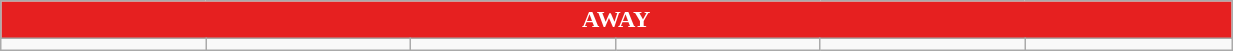<table class="wikitable collapsible collapsed" style="width:65%">
<tr>
<th colspan=6 ! style="color:white; background:#E62020">AWAY</th>
</tr>
<tr>
<td></td>
<td></td>
<td></td>
<td></td>
<td></td>
<td></td>
</tr>
</table>
